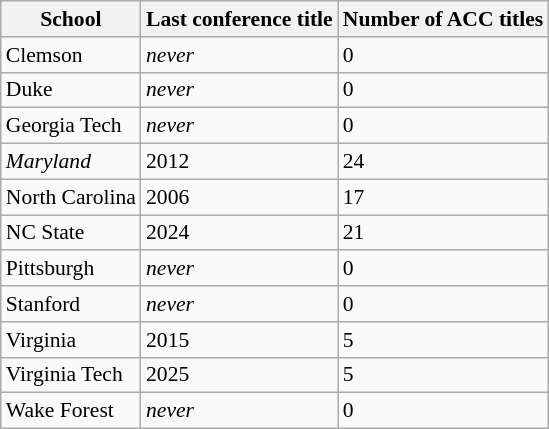<table class="wikitable sortable" style="font-size:90%">
<tr>
<th>School</th>
<th>Last conference title</th>
<th>Number of ACC titles</th>
</tr>
<tr>
<td>Clemson</td>
<td><em>never</em></td>
<td>0</td>
</tr>
<tr>
<td>Duke</td>
<td><em>never</em></td>
<td>0</td>
</tr>
<tr>
<td>Georgia Tech</td>
<td><em>never</em></td>
<td>0</td>
</tr>
<tr>
<td><em>Maryland</em></td>
<td>2012</td>
<td>24</td>
</tr>
<tr>
<td>North Carolina</td>
<td>2006</td>
<td>17</td>
</tr>
<tr>
<td>NC State</td>
<td>2024</td>
<td>21</td>
</tr>
<tr>
<td>Pittsburgh</td>
<td><em>never</em></td>
<td>0</td>
</tr>
<tr>
<td>Stanford</td>
<td><em>never</em></td>
<td>0</td>
</tr>
<tr>
<td>Virginia</td>
<td>2015</td>
<td>5</td>
</tr>
<tr>
<td>Virginia Tech</td>
<td>2025</td>
<td>5</td>
</tr>
<tr>
<td>Wake Forest</td>
<td><em>never</em></td>
<td>0</td>
</tr>
</table>
